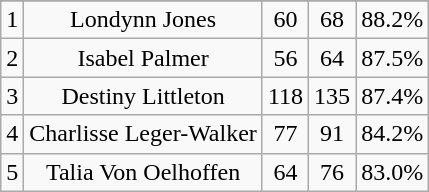<table class="wikitable sortable" style="text-align:center">
<tr>
</tr>
<tr>
<td>1</td>
<td>Londynn Jones</td>
<td>60</td>
<td>68</td>
<td>88.2%</td>
</tr>
<tr>
<td>2</td>
<td>Isabel Palmer</td>
<td>56</td>
<td>64</td>
<td>87.5%</td>
</tr>
<tr>
<td>3</td>
<td>Destiny Littleton</td>
<td>118</td>
<td>135</td>
<td>87.4%</td>
</tr>
<tr>
<td>4</td>
<td>Charlisse Leger-Walker</td>
<td>77</td>
<td>91</td>
<td>84.2%</td>
</tr>
<tr>
<td>5</td>
<td>Talia Von Oelhoffen</td>
<td>64</td>
<td>76</td>
<td>83.0%</td>
</tr>
</table>
